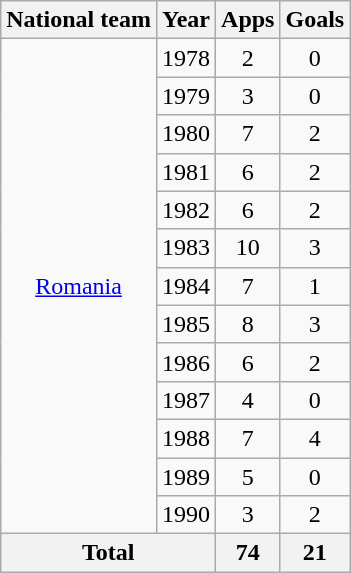<table class="wikitable" style="text-align:center">
<tr>
<th>National team</th>
<th>Year</th>
<th>Apps</th>
<th>Goals</th>
</tr>
<tr>
<td rowspan="13"><a href='#'>Romania</a></td>
<td>1978</td>
<td>2</td>
<td>0</td>
</tr>
<tr>
<td>1979</td>
<td>3</td>
<td>0</td>
</tr>
<tr>
<td>1980</td>
<td>7</td>
<td>2</td>
</tr>
<tr>
<td>1981</td>
<td>6</td>
<td>2</td>
</tr>
<tr>
<td>1982</td>
<td>6</td>
<td>2</td>
</tr>
<tr>
<td>1983</td>
<td>10</td>
<td>3</td>
</tr>
<tr>
<td>1984</td>
<td>7</td>
<td>1</td>
</tr>
<tr>
<td>1985</td>
<td>8</td>
<td>3</td>
</tr>
<tr>
<td>1986</td>
<td>6</td>
<td>2</td>
</tr>
<tr>
<td>1987</td>
<td>4</td>
<td>0</td>
</tr>
<tr>
<td>1988</td>
<td>7</td>
<td>4</td>
</tr>
<tr>
<td>1989</td>
<td>5</td>
<td>0</td>
</tr>
<tr>
<td>1990</td>
<td>3</td>
<td>2</td>
</tr>
<tr>
<th colspan="2">Total</th>
<th>74</th>
<th>21</th>
</tr>
</table>
